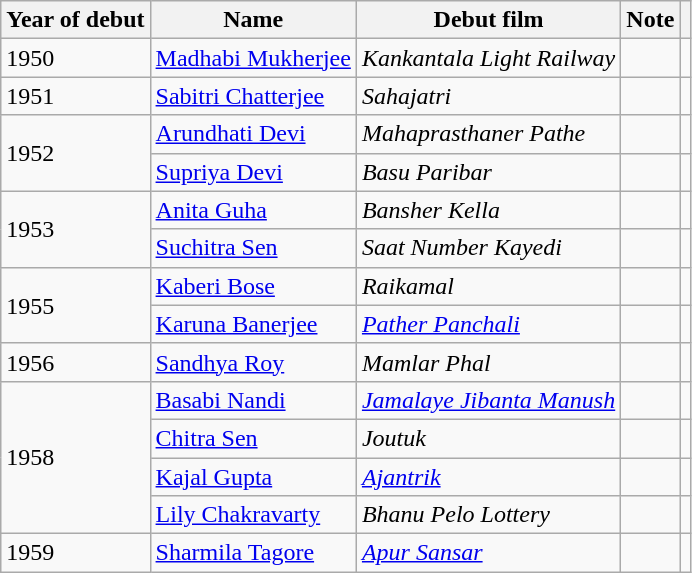<table class="wikitable">
<tr>
<th>Year of debut</th>
<th>Name</th>
<th>Debut film</th>
<th>Note</th>
<th></th>
</tr>
<tr>
<td>1950</td>
<td><a href='#'>Madhabi Mukherjee</a></td>
<td><em>Kankantala Light Railway</em></td>
<td></td>
<td></td>
</tr>
<tr>
<td>1951</td>
<td><a href='#'>Sabitri Chatterjee</a></td>
<td><em>Sahajatri</em></td>
<td></td>
<td></td>
</tr>
<tr>
<td rowspan="2">1952</td>
<td><a href='#'>Arundhati Devi</a></td>
<td><em>Mahaprasthaner Pathe</em></td>
<td></td>
<td></td>
</tr>
<tr>
<td><a href='#'>Supriya Devi</a></td>
<td><em>Basu Paribar</em></td>
<td></td>
<td></td>
</tr>
<tr>
<td rowspan="2">1953</td>
<td><a href='#'>Anita Guha</a></td>
<td><em>Bansher Kella</em></td>
<td></td>
<td></td>
</tr>
<tr>
<td><a href='#'>Suchitra Sen</a></td>
<td><em>Saat Number Kayedi</em></td>
<td></td>
<td></td>
</tr>
<tr>
<td rowspan="2">1955</td>
<td><a href='#'>Kaberi Bose</a></td>
<td><em>Raikamal</em></td>
<td></td>
<td></td>
</tr>
<tr>
<td><a href='#'>Karuna Banerjee</a></td>
<td><em><a href='#'>Pather Panchali</a></em></td>
<td></td>
<td></td>
</tr>
<tr>
<td>1956</td>
<td><a href='#'>Sandhya Roy</a></td>
<td><em>Mamlar Phal</em></td>
<td></td>
<td></td>
</tr>
<tr>
<td rowspan="4">1958</td>
<td><a href='#'>Basabi Nandi</a></td>
<td><em><a href='#'>Jamalaye Jibanta Manush</a></em></td>
<td></td>
<td></td>
</tr>
<tr>
<td><a href='#'>Chitra Sen</a></td>
<td><em>Joutuk</em></td>
<td></td>
<td></td>
</tr>
<tr>
<td><a href='#'>Kajal Gupta</a></td>
<td><em><a href='#'>Ajantrik</a></em></td>
<td></td>
<td></td>
</tr>
<tr>
<td><a href='#'>Lily Chakravarty</a></td>
<td><em>Bhanu Pelo Lottery</em></td>
<td></td>
<td></td>
</tr>
<tr>
<td>1959</td>
<td><a href='#'>Sharmila Tagore</a></td>
<td><em><a href='#'>Apur Sansar</a></em></td>
<td></td>
<td></td>
</tr>
</table>
